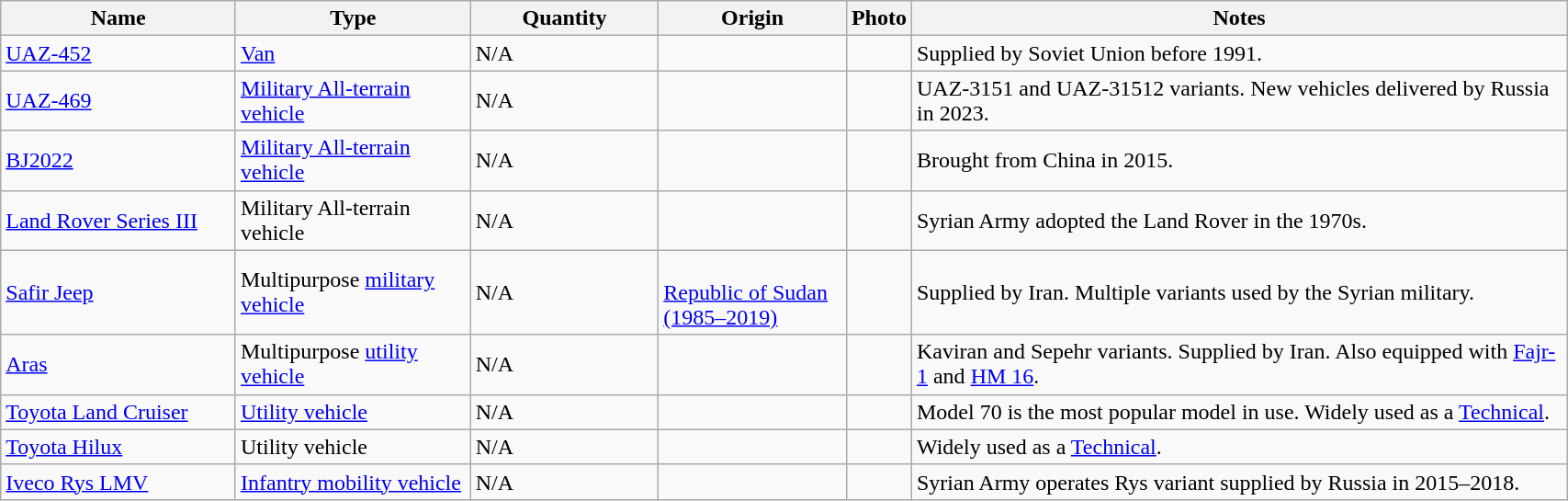<table class="wikitable" style="width:90%;">
<tr>
<th style="width:15%;">Name</th>
<th style="width:15%;">Type</th>
<th style="width:12%;">Quantity</th>
<th style="width:12%;">Origin</th>
<th>Photo</th>
<th>Notes</th>
</tr>
<tr>
<td><a href='#'>UAZ-452</a></td>
<td><a href='#'>Van</a></td>
<td>N/A</td>
<td></td>
<td></td>
<td>Supplied by Soviet Union before 1991.</td>
</tr>
<tr>
<td><a href='#'>UAZ-469</a></td>
<td><a href='#'>Military All-terrain vehicle</a></td>
<td>N/A</td>
<td></td>
<td></td>
<td>UAZ-3151 and UAZ-31512 variants. New vehicles delivered by Russia in 2023.</td>
</tr>
<tr>
<td><a href='#'>BJ2022</a></td>
<td><a href='#'>Military All-terrain vehicle</a></td>
<td>N/A</td>
<td></td>
<td></td>
<td>Brought from China in 2015.</td>
</tr>
<tr>
<td><a href='#'>Land Rover Series III</a></td>
<td>Military All-terrain vehicle</td>
<td>N/A</td>
<td></td>
<td></td>
<td>Syrian Army adopted the Land Rover in the 1970s.</td>
</tr>
<tr>
<td><a href='#'>Safir Jeep</a></td>
<td>Multipurpose <a href='#'>military vehicle</a></td>
<td>N/A</td>
<td><br><a href='#'>Republic of Sudan (1985–2019)</a></td>
<td></td>
<td>Supplied by Iran. Multiple variants used by the Syrian military.</td>
</tr>
<tr>
<td><a href='#'>Aras</a></td>
<td>Multipurpose <a href='#'>utility vehicle</a></td>
<td>N/A</td>
<td></td>
<td></td>
<td>Kaviran and Sepehr variants. Supplied by Iran. Also equipped with <a href='#'>Fajr-1</a> and <a href='#'>HM 16</a>.</td>
</tr>
<tr>
<td><a href='#'>Toyota Land Cruiser</a></td>
<td><a href='#'>Utility vehicle</a></td>
<td>N/A</td>
<td></td>
<td></td>
<td>Model 70 is the most popular model in use. Widely used as a <a href='#'>Technical</a>.</td>
</tr>
<tr>
<td><a href='#'>Toyota Hilux</a></td>
<td>Utility vehicle</td>
<td>N/A</td>
<td></td>
<td></td>
<td>Widely used as a <a href='#'>Technical</a>.</td>
</tr>
<tr>
<td><a href='#'>Iveco Rys LMV</a></td>
<td><a href='#'>Infantry mobility vehicle</a></td>
<td>N/A</td>
<td><br></td>
<td></td>
<td>Syrian Army operates Rys variant supplied by Russia in 2015–2018.</td>
</tr>
</table>
